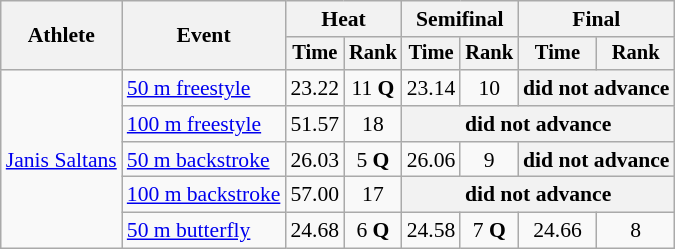<table class=wikitable style="font-size:90%">
<tr>
<th rowspan=2>Athlete</th>
<th rowspan=2>Event</th>
<th colspan="2">Heat</th>
<th colspan="2">Semifinal</th>
<th colspan="2">Final</th>
</tr>
<tr style="font-size:95%">
<th>Time</th>
<th>Rank</th>
<th>Time</th>
<th>Rank</th>
<th>Time</th>
<th>Rank</th>
</tr>
<tr align=center>
<td align=left rowspan=5><a href='#'>Janis Saltans</a></td>
<td align=left><a href='#'>50 m freestyle</a></td>
<td>23.22</td>
<td>11 <strong>Q</strong></td>
<td>23.14</td>
<td>10</td>
<th colspan=2>did not advance</th>
</tr>
<tr align=center>
<td align=left><a href='#'>100 m freestyle</a></td>
<td>51.57</td>
<td>18</td>
<th colspan=4>did not advance</th>
</tr>
<tr align=center>
<td align=left><a href='#'>50 m backstroke</a></td>
<td>26.03</td>
<td>5 <strong>Q</strong></td>
<td>26.06</td>
<td>9</td>
<th colspan=2>did not advance</th>
</tr>
<tr align=center>
<td align=left><a href='#'>100 m backstroke</a></td>
<td>57.00</td>
<td>17</td>
<th colspan=4>did not advance</th>
</tr>
<tr align=center>
<td align=left><a href='#'>50 m butterfly</a></td>
<td>24.68</td>
<td>6 <strong>Q</strong></td>
<td>24.58</td>
<td>7 <strong>Q</strong></td>
<td>24.66</td>
<td>8</td>
</tr>
</table>
